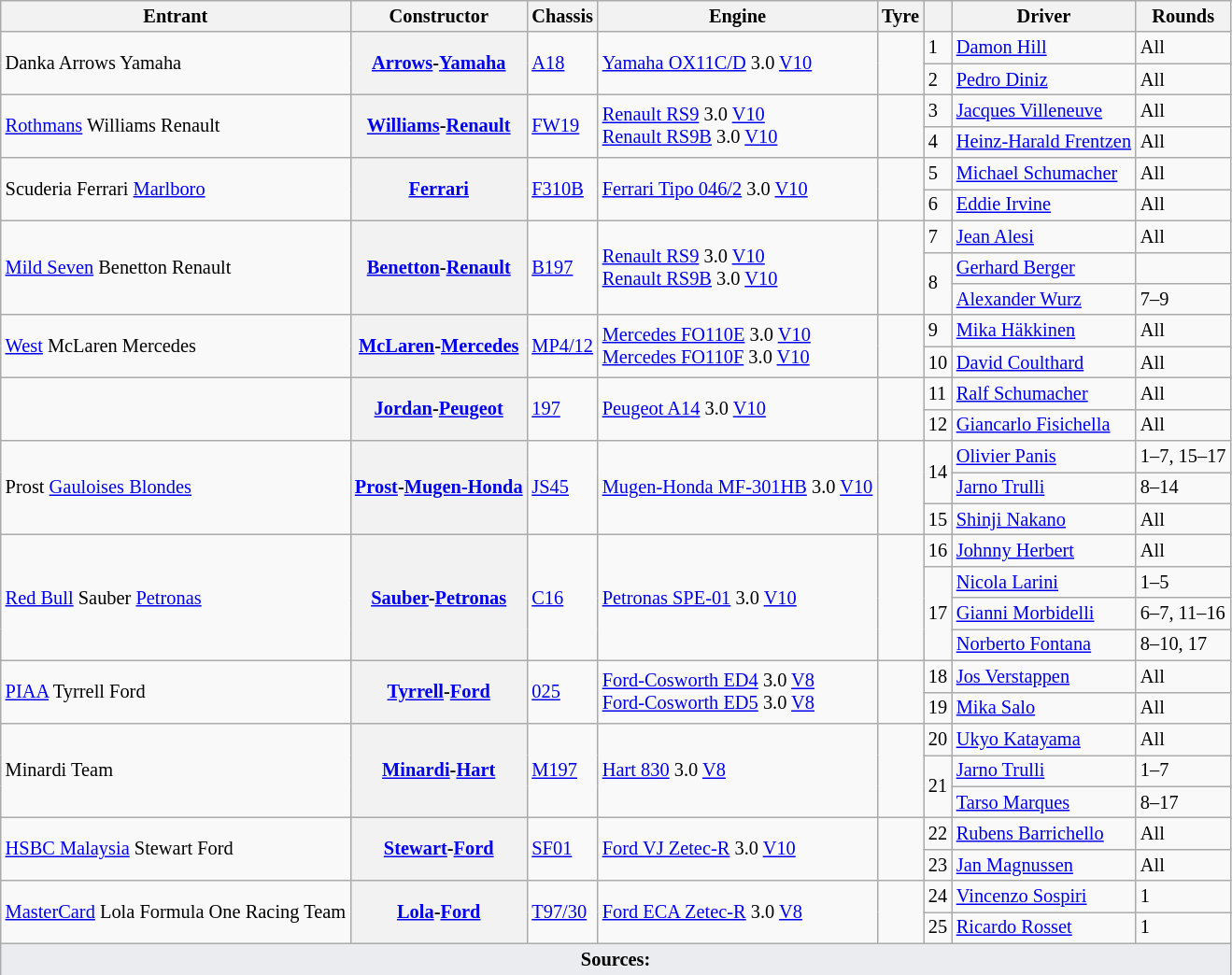<table class="wikitable sortable" style="font-size: 85%;">
<tr>
<th>Entrant</th>
<th>Constructor</th>
<th>Chassis</th>
<th>Engine</th>
<th>Tyre</th>
<th></th>
<th>Driver</th>
<th>Rounds</th>
</tr>
<tr>
<td rowspan=2> Danka Arrows Yamaha</td>
<th rowspan=2><a href='#'>Arrows</a>-<a href='#'>Yamaha</a></th>
<td rowspan=2><a href='#'>A18</a></td>
<td rowspan=2><a href='#'>Yamaha OX11C/D</a> 3.0 <a href='#'>V10</a></td>
<td rowspan=2></td>
<td>1</td>
<td> <a href='#'>Damon Hill</a></td>
<td>All</td>
</tr>
<tr>
<td>2</td>
<td> <a href='#'>Pedro Diniz</a></td>
<td>All</td>
</tr>
<tr>
<td rowspan=2> <a href='#'>Rothmans</a> Williams Renault</td>
<th rowspan=2><a href='#'>Williams</a>-<a href='#'>Renault</a></th>
<td rowspan=2><a href='#'>FW19</a></td>
<td rowspan=2><a href='#'>Renault RS9</a> 3.0 <a href='#'>V10</a><br><a href='#'>Renault RS9B</a> 3.0 <a href='#'>V10</a></td>
<td rowspan=2></td>
<td>3</td>
<td> <a href='#'>Jacques Villeneuve</a></td>
<td>All</td>
</tr>
<tr>
<td>4</td>
<td nowrap> <a href='#'>Heinz-Harald Frentzen</a></td>
<td>All</td>
</tr>
<tr>
<td rowspan=2> Scuderia Ferrari <a href='#'>Marlboro</a></td>
<th rowspan=2><a href='#'>Ferrari</a></th>
<td rowspan=2><a href='#'>F310B</a></td>
<td rowspan=2><a href='#'>Ferrari Tipo 046/2</a> 3.0 <a href='#'>V10</a></td>
<td rowspan=2></td>
<td>5</td>
<td> <a href='#'>Michael Schumacher</a></td>
<td>All</td>
</tr>
<tr>
<td>6</td>
<td> <a href='#'>Eddie Irvine</a></td>
<td>All</td>
</tr>
<tr>
<td rowspan=3> <a href='#'>Mild Seven</a> Benetton Renault</td>
<th rowspan=3><a href='#'>Benetton</a>-<a href='#'>Renault</a></th>
<td rowspan=3><a href='#'>B197</a></td>
<td rowspan=3><a href='#'>Renault RS9</a> 3.0 <a href='#'>V10</a><br><a href='#'>Renault RS9B</a> 3.0 <a href='#'>V10</a></td>
<td rowspan=3></td>
<td>7</td>
<td> <a href='#'>Jean Alesi</a></td>
<td>All</td>
</tr>
<tr>
<td rowspan=2>8</td>
<td> <a href='#'>Gerhard Berger</a></td>
<td></td>
</tr>
<tr>
<td> <a href='#'>Alexander Wurz</a></td>
<td>7–9</td>
</tr>
<tr>
<td rowspan=2> <a href='#'>West</a> McLaren Mercedes</td>
<th rowspan=2><a href='#'>McLaren</a>-<a href='#'>Mercedes</a></th>
<td rowspan=2><a href='#'>MP4/12</a></td>
<td rowspan=2><a href='#'>Mercedes FO110E</a> 3.0 <a href='#'>V10</a><br><a href='#'>Mercedes FO110F</a> 3.0 <a href='#'>V10</a></td>
<td rowspan=2></td>
<td>9</td>
<td> <a href='#'>Mika Häkkinen</a></td>
<td>All</td>
</tr>
<tr>
<td>10</td>
<td> <a href='#'>David Coulthard</a></td>
<td>All</td>
</tr>
<tr>
<td rowspan=2></td>
<th rowspan=2><a href='#'>Jordan</a>-<a href='#'>Peugeot</a></th>
<td rowspan=2><a href='#'>197</a></td>
<td rowspan=2><a href='#'>Peugeot A14</a> 3.0 <a href='#'>V10</a></td>
<td rowspan=2></td>
<td>11</td>
<td> <a href='#'>Ralf Schumacher</a></td>
<td>All</td>
</tr>
<tr>
<td>12</td>
<td> <a href='#'>Giancarlo Fisichella</a></td>
<td>All</td>
</tr>
<tr>
<td rowspan=3> Prost <a href='#'>Gauloises Blondes</a></td>
<th rowspan=3 nowrap><a href='#'>Prost</a>-<a href='#'>Mugen-Honda</a></th>
<td rowspan=3><a href='#'>JS45</a></td>
<td rowspan=3 nowrap><a href='#'>Mugen-Honda MF-301HB</a> 3.0 <a href='#'>V10</a></td>
<td rowspan=3></td>
<td rowspan=2>14</td>
<td> <a href='#'>Olivier Panis</a></td>
<td nowrap>1–7, 15–17</td>
</tr>
<tr>
<td> <a href='#'>Jarno Trulli</a></td>
<td>8–14</td>
</tr>
<tr>
<td>15</td>
<td> <a href='#'>Shinji Nakano</a></td>
<td>All</td>
</tr>
<tr>
<td rowspan=4> <a href='#'>Red Bull</a> Sauber <a href='#'>Petronas</a></td>
<th rowspan=4><a href='#'>Sauber</a>-<a href='#'>Petronas</a></th>
<td rowspan=4><a href='#'>C16</a></td>
<td rowspan=4><a href='#'>Petronas SPE-01</a> 3.0 <a href='#'>V10</a></td>
<td rowspan=4></td>
<td>16</td>
<td> <a href='#'>Johnny Herbert</a></td>
<td>All</td>
</tr>
<tr>
<td rowspan=3>17</td>
<td> <a href='#'>Nicola Larini</a></td>
<td>1–5</td>
</tr>
<tr>
<td> <a href='#'>Gianni Morbidelli</a></td>
<td>6–7, 11–16</td>
</tr>
<tr>
<td> <a href='#'>Norberto Fontana</a></td>
<td>8–10, 17</td>
</tr>
<tr>
<td rowspan=2> <a href='#'>PIAA</a> Tyrrell Ford</td>
<th rowspan=2><a href='#'>Tyrrell</a>-<a href='#'>Ford</a></th>
<td rowspan=2><a href='#'>025</a></td>
<td rowspan=2><a href='#'>Ford-Cosworth ED4</a> 3.0 <a href='#'>V8</a><br><a href='#'>Ford-Cosworth ED5</a> 3.0 <a href='#'>V8</a></td>
<td rowspan=2></td>
<td>18</td>
<td> <a href='#'>Jos Verstappen</a></td>
<td>All</td>
</tr>
<tr>
<td>19</td>
<td> <a href='#'>Mika Salo</a></td>
<td>All</td>
</tr>
<tr>
<td rowspan=3> Minardi Team</td>
<th rowspan=3><a href='#'>Minardi</a>-<a href='#'>Hart</a></th>
<td rowspan=3><a href='#'>M197</a></td>
<td rowspan=3><a href='#'>Hart 830</a> 3.0 <a href='#'>V8</a></td>
<td rowspan=3></td>
<td>20</td>
<td> <a href='#'>Ukyo Katayama</a></td>
<td>All</td>
</tr>
<tr>
<td rowspan=2>21</td>
<td> <a href='#'>Jarno Trulli</a></td>
<td>1–7</td>
</tr>
<tr>
<td> <a href='#'>Tarso Marques</a></td>
<td>8–17</td>
</tr>
<tr>
<td rowspan=2> <a href='#'>HSBC Malaysia</a> Stewart Ford</td>
<th rowspan=2><a href='#'>Stewart</a>-<a href='#'>Ford</a></th>
<td rowspan=2><a href='#'>SF01</a></td>
<td rowspan=2><a href='#'>Ford VJ Zetec-R</a> 3.0 <a href='#'>V10</a></td>
<td rowspan=2></td>
<td>22</td>
<td> <a href='#'>Rubens Barrichello</a></td>
<td>All</td>
</tr>
<tr>
<td>23</td>
<td> <a href='#'>Jan Magnussen</a></td>
<td>All</td>
</tr>
<tr>
<td rowspan=2 nowrap> <a href='#'>MasterCard</a> Lola Formula One Racing Team</td>
<th rowspan=2><a href='#'>Lola</a>-<a href='#'>Ford</a></th>
<td rowspan=2><a href='#'>T97/30</a></td>
<td rowspan=2><a href='#'>Ford ECA Zetec-R</a> 3.0 <a href='#'>V8</a></td>
<td rowspan=2></td>
<td>24</td>
<td> <a href='#'>Vincenzo Sospiri</a></td>
<td>1</td>
</tr>
<tr>
<td>25</td>
<td> <a href='#'>Ricardo Rosset</a></td>
<td>1</td>
</tr>
<tr class="sortbottom">
<td colspan="8" style="background-color:#EAECF0;text-align:center"><strong>Sources:</strong></td>
</tr>
</table>
